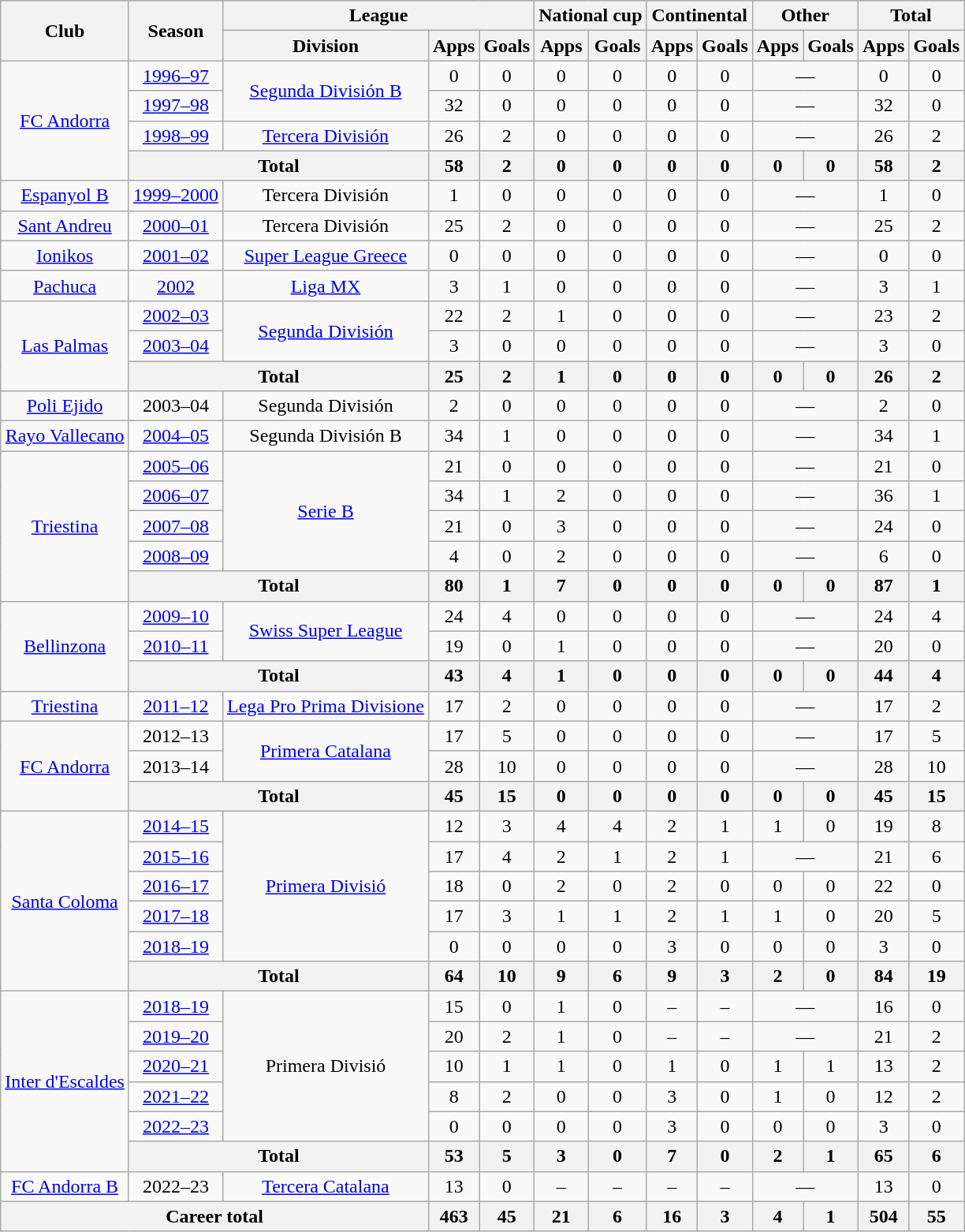<table class="wikitable" style="text-align:center">
<tr>
<th rowspan="2">Club</th>
<th rowspan="2">Season</th>
<th colspan="3">League</th>
<th colspan="2">National cup</th>
<th colspan="2">Continental</th>
<th colspan="2">Other</th>
<th colspan="2">Total</th>
</tr>
<tr>
<th>Division</th>
<th>Apps</th>
<th>Goals</th>
<th>Apps</th>
<th>Goals</th>
<th>Apps</th>
<th>Goals</th>
<th>Apps</th>
<th>Goals</th>
<th>Apps</th>
<th>Goals</th>
</tr>
<tr>
<td rowspan="4"><a href='#'>FC Andorra</a></td>
<td><a href='#'>1996–97</a></td>
<td rowspan=2><a href='#'>Segunda División B</a></td>
<td>0</td>
<td>0</td>
<td>0</td>
<td>0</td>
<td>0</td>
<td>0</td>
<td colspan="2">—</td>
<td>0</td>
<td>0</td>
</tr>
<tr>
<td><a href='#'>1997–98</a></td>
<td>32</td>
<td>0</td>
<td>0</td>
<td>0</td>
<td>0</td>
<td>0</td>
<td colspan="2">—</td>
<td>32</td>
<td>0</td>
</tr>
<tr>
<td><a href='#'>1998–99</a></td>
<td><a href='#'>Tercera División</a></td>
<td>26</td>
<td>2</td>
<td>0</td>
<td>0</td>
<td>0</td>
<td>0</td>
<td colspan="2">—</td>
<td>26</td>
<td>2</td>
</tr>
<tr>
<th colspan="2">Total</th>
<th>58</th>
<th>2</th>
<th>0</th>
<th>0</th>
<th>0</th>
<th>0</th>
<th>0</th>
<th>0</th>
<th>58</th>
<th>2</th>
</tr>
<tr>
<td rowspan="1"><a href='#'>Espanyol B</a></td>
<td><a href='#'>1999–2000</a></td>
<td>Tercera División</td>
<td>1</td>
<td>0</td>
<td>0</td>
<td>0</td>
<td>0</td>
<td>0</td>
<td colspan="2">—</td>
<td>1</td>
<td>0</td>
</tr>
<tr>
<td rowspan="1"><a href='#'>Sant Andreu</a></td>
<td><a href='#'>2000–01</a></td>
<td>Tercera División</td>
<td>25</td>
<td>2</td>
<td>0</td>
<td>0</td>
<td>0</td>
<td>0</td>
<td colspan="2">—</td>
<td>25</td>
<td>2</td>
</tr>
<tr>
<td rowspan="1"><a href='#'>Ionikos</a></td>
<td><a href='#'>2001–02</a></td>
<td><a href='#'>Super League Greece</a></td>
<td>0</td>
<td>0</td>
<td>0</td>
<td>0</td>
<td>0</td>
<td>0</td>
<td colspan="2">—</td>
<td>0</td>
<td>0</td>
</tr>
<tr>
<td rowspan="1"><a href='#'>Pachuca</a></td>
<td><a href='#'>2002</a></td>
<td><a href='#'>Liga MX</a></td>
<td>3</td>
<td>1</td>
<td>0</td>
<td>0</td>
<td>0</td>
<td>0</td>
<td colspan="2">—</td>
<td>3</td>
<td>1</td>
</tr>
<tr>
<td rowspan="3"><a href='#'>Las Palmas</a></td>
<td><a href='#'>2002–03</a></td>
<td rowspan=2><a href='#'>Segunda División</a></td>
<td>22</td>
<td>2</td>
<td>1</td>
<td>0</td>
<td>0</td>
<td>0</td>
<td colspan="2">—</td>
<td>23</td>
<td>2</td>
</tr>
<tr>
<td><a href='#'>2003–04</a></td>
<td>3</td>
<td>0</td>
<td>0</td>
<td>0</td>
<td>0</td>
<td>0</td>
<td colspan="2">—</td>
<td>3</td>
<td>0</td>
</tr>
<tr>
<th colspan="2">Total</th>
<th>25</th>
<th>2</th>
<th>1</th>
<th>0</th>
<th>0</th>
<th>0</th>
<th>0</th>
<th>0</th>
<th>26</th>
<th>2</th>
</tr>
<tr>
<td rowspan="1"><a href='#'>Poli Ejido</a></td>
<td>2003–04</td>
<td>Segunda División</td>
<td>2</td>
<td>0</td>
<td>0</td>
<td>0</td>
<td>0</td>
<td>0</td>
<td colspan="2">—</td>
<td>2</td>
<td>0</td>
</tr>
<tr>
<td rowspan="1"><a href='#'>Rayo Vallecano</a></td>
<td><a href='#'>2004–05</a></td>
<td>Segunda División B</td>
<td>34</td>
<td>1</td>
<td>0</td>
<td>0</td>
<td>0</td>
<td>0</td>
<td colspan="2">—</td>
<td>34</td>
<td>1</td>
</tr>
<tr>
<td rowspan="5"><a href='#'>Triestina</a></td>
<td><a href='#'>2005–06</a></td>
<td rowspan=4><a href='#'>Serie B</a></td>
<td>21</td>
<td>0</td>
<td>0</td>
<td>0</td>
<td>0</td>
<td>0</td>
<td colspan="2">—</td>
<td>21</td>
<td>0</td>
</tr>
<tr>
<td><a href='#'>2006–07</a></td>
<td>34</td>
<td>1</td>
<td>2</td>
<td>0</td>
<td>0</td>
<td>0</td>
<td colspan="2">—</td>
<td>36</td>
<td>1</td>
</tr>
<tr>
<td><a href='#'>2007–08</a></td>
<td>21</td>
<td>0</td>
<td>3</td>
<td>0</td>
<td>0</td>
<td>0</td>
<td colspan="2">—</td>
<td>24</td>
<td>0</td>
</tr>
<tr>
<td><a href='#'>2008–09</a></td>
<td>4</td>
<td>0</td>
<td>2</td>
<td>0</td>
<td>0</td>
<td>0</td>
<td colspan="2">—</td>
<td>6</td>
<td>0</td>
</tr>
<tr>
<th colspan="2">Total</th>
<th>80</th>
<th>1</th>
<th>7</th>
<th>0</th>
<th>0</th>
<th>0</th>
<th>0</th>
<th>0</th>
<th>87</th>
<th>1</th>
</tr>
<tr>
<td rowspan="3"><a href='#'>Bellinzona</a></td>
<td><a href='#'>2009–10</a></td>
<td rowspan=2><a href='#'>Swiss Super League</a></td>
<td>24</td>
<td>4</td>
<td>0</td>
<td>0</td>
<td>0</td>
<td>0</td>
<td colspan="2">—</td>
<td>24</td>
<td>4</td>
</tr>
<tr>
<td><a href='#'>2010–11</a></td>
<td>19</td>
<td>0</td>
<td>1</td>
<td>0</td>
<td>0</td>
<td>0</td>
<td colspan="2">—</td>
<td>20</td>
<td>0</td>
</tr>
<tr>
<th colspan="2">Total</th>
<th>43</th>
<th>4</th>
<th>1</th>
<th>0</th>
<th>0</th>
<th>0</th>
<th>0</th>
<th>0</th>
<th>44</th>
<th>4</th>
</tr>
<tr>
<td rowspan="1"><a href='#'>Triestina</a></td>
<td><a href='#'>2011–12</a></td>
<td><a href='#'>Lega Pro Prima Divisione</a></td>
<td>17</td>
<td>2</td>
<td>0</td>
<td>0</td>
<td>0</td>
<td>0</td>
<td colspan="2">—</td>
<td>17</td>
<td>2</td>
</tr>
<tr>
<td rowspan="3"><a href='#'>FC Andorra</a></td>
<td>2012–13</td>
<td rowspan=2><a href='#'>Primera Catalana</a></td>
<td>17</td>
<td>5</td>
<td>0</td>
<td>0</td>
<td>0</td>
<td>0</td>
<td colspan="2">—</td>
<td>17</td>
<td>5</td>
</tr>
<tr>
<td>2013–14</td>
<td>28</td>
<td>10</td>
<td>0</td>
<td>0</td>
<td>0</td>
<td>0</td>
<td colspan="2">—</td>
<td>28</td>
<td>10</td>
</tr>
<tr>
<th colspan="2">Total</th>
<th>45</th>
<th>15</th>
<th>0</th>
<th>0</th>
<th>0</th>
<th>0</th>
<th>0</th>
<th>0</th>
<th>45</th>
<th>15</th>
</tr>
<tr>
<td rowspan="6"><a href='#'>Santa Coloma</a></td>
<td><a href='#'>2014–15</a></td>
<td rowspan=5><a href='#'>Primera Divisió</a></td>
<td>12</td>
<td>3</td>
<td>4</td>
<td>4</td>
<td>2</td>
<td>1</td>
<td>1</td>
<td>0</td>
<td>19</td>
<td>8</td>
</tr>
<tr>
<td><a href='#'>2015–16</a></td>
<td>17</td>
<td>4</td>
<td>2</td>
<td>1</td>
<td>2</td>
<td>1</td>
<td colspan="2">—</td>
<td>21</td>
<td>6</td>
</tr>
<tr>
<td><a href='#'>2016–17</a></td>
<td>18</td>
<td>0</td>
<td>2</td>
<td>0</td>
<td>2</td>
<td>0</td>
<td>0</td>
<td>0</td>
<td>22</td>
<td>0</td>
</tr>
<tr>
<td><a href='#'>2017–18</a></td>
<td>17</td>
<td>3</td>
<td>1</td>
<td>1</td>
<td>2</td>
<td>1</td>
<td>1</td>
<td>0</td>
<td>20</td>
<td>5</td>
</tr>
<tr>
<td><a href='#'>2018–19</a></td>
<td>0</td>
<td>0</td>
<td>0</td>
<td>0</td>
<td>3</td>
<td>0</td>
<td>0</td>
<td>0</td>
<td>3</td>
<td>0</td>
</tr>
<tr>
<th colspan="2">Total</th>
<th>64</th>
<th>10</th>
<th>9</th>
<th>6</th>
<th>9</th>
<th>3</th>
<th>2</th>
<th>0</th>
<th>84</th>
<th>19</th>
</tr>
<tr>
<td rowspan="6"><a href='#'>Inter d'Escaldes</a></td>
<td><a href='#'>2018–19</a></td>
<td rowspan=5>Primera Divisió</td>
<td>15</td>
<td>0</td>
<td>1</td>
<td>0</td>
<td>–</td>
<td>–</td>
<td colspan="2">—</td>
<td>16</td>
<td>0</td>
</tr>
<tr>
<td><a href='#'>2019–20</a></td>
<td>20</td>
<td>2</td>
<td>1</td>
<td>0</td>
<td>–</td>
<td>–</td>
<td colspan="2">—</td>
<td>21</td>
<td>2</td>
</tr>
<tr>
<td><a href='#'>2020–21</a></td>
<td>10</td>
<td>1</td>
<td>1</td>
<td>0</td>
<td>1</td>
<td>0</td>
<td>1</td>
<td>1</td>
<td>13</td>
<td>2</td>
</tr>
<tr>
<td><a href='#'>2021–22</a></td>
<td>8</td>
<td>2</td>
<td>0</td>
<td>0</td>
<td>3</td>
<td>0</td>
<td>1</td>
<td>0</td>
<td>12</td>
<td>2</td>
</tr>
<tr>
<td><a href='#'>2022–23</a></td>
<td>0</td>
<td>0</td>
<td>0</td>
<td>0</td>
<td>3</td>
<td>0</td>
<td>0</td>
<td>0</td>
<td>3</td>
<td>0</td>
</tr>
<tr>
<th colspan="2">Total</th>
<th>53</th>
<th>5</th>
<th>3</th>
<th>0</th>
<th>7</th>
<th>0</th>
<th>2</th>
<th>1</th>
<th>65</th>
<th>6</th>
</tr>
<tr>
<td rowspan="1"><a href='#'>FC Andorra B</a></td>
<td>2022–23</td>
<td><a href='#'>Tercera Catalana</a></td>
<td>13</td>
<td>0</td>
<td>–</td>
<td>–</td>
<td>–</td>
<td>–</td>
<td colspan="2">—</td>
<td>13</td>
<td>0</td>
</tr>
<tr>
<th colspan="3">Career total</th>
<th>463</th>
<th>45</th>
<th>21</th>
<th>6</th>
<th>16</th>
<th>3</th>
<th>4</th>
<th>1</th>
<th>504</th>
<th>55</th>
</tr>
</table>
